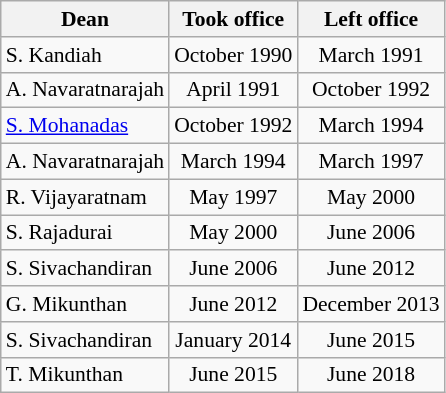<table class="wikitable floatright" border="1" style="text-align:center; font-size:90%">
<tr>
<th>Dean</th>
<th>Took office</th>
<th>Left office</th>
</tr>
<tr>
<td align=left>S. Kandiah</td>
<td>October 1990</td>
<td>March 1991</td>
</tr>
<tr>
<td align=left>A. Navaratnarajah</td>
<td>April 1991</td>
<td>October 1992</td>
</tr>
<tr>
<td align=left><a href='#'>S. Mohanadas</a></td>
<td>October 1992</td>
<td>March 1994</td>
</tr>
<tr>
<td align=left>A. Navaratnarajah</td>
<td>March 1994</td>
<td>March 1997</td>
</tr>
<tr>
<td align=left>R. Vijayaratnam</td>
<td>May 1997</td>
<td>May 2000</td>
</tr>
<tr>
<td align=left>S. Rajadurai</td>
<td>May 2000</td>
<td>June 2006</td>
</tr>
<tr>
<td align=left>S. Sivachandiran</td>
<td>June 2006</td>
<td>June 2012</td>
</tr>
<tr>
<td align=left>G. Mikunthan</td>
<td>June 2012</td>
<td>December 2013</td>
</tr>
<tr>
<td align=left>S. Sivachandiran</td>
<td>January 2014</td>
<td>June 2015</td>
</tr>
<tr>
<td align=left>T. Mikunthan</td>
<td>June 2015</td>
<td>June 2018</td>
</tr>
</table>
